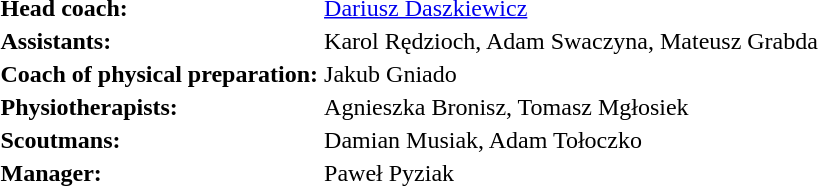<table>
<tr>
<td><strong>Head coach:</strong></td>
<td><a href='#'>Dariusz Daszkiewicz</a></td>
</tr>
<tr>
<td><strong>Assistants:</strong></td>
<td>Karol Rędzioch, Adam Swaczyna, Mateusz Grabda</td>
</tr>
<tr>
<td><strong>Coach of physical preparation:</strong></td>
<td>Jakub Gniado</td>
</tr>
<tr>
<td><strong>Physiotherapists:</strong></td>
<td>Agnieszka Bronisz, Tomasz Mgłosiek</td>
</tr>
<tr>
<td><strong>Scoutmans:</strong></td>
<td>Damian Musiak, Adam Tołoczko</td>
</tr>
<tr>
<td><strong>Manager:</strong></td>
<td>Paweł Pyziak</td>
</tr>
</table>
